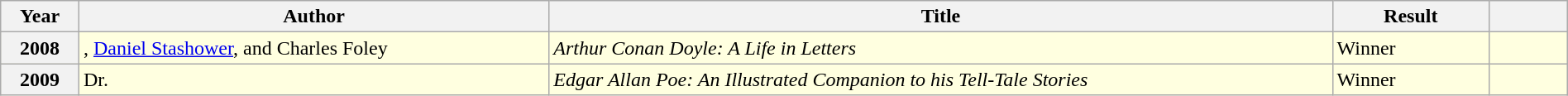<table class="wikitable sortable mw-collapsible" style="width:100%">
<tr>
<th scope="col" width="5%">Year</th>
<th scope="col" width="30%">Author</th>
<th scope="col" width="50%">Title</th>
<th scope="col" width="10%">Result</th>
<th scope="col" width="5%"></th>
</tr>
<tr style="background:lightyellow;">
<th>2008</th>
<td>, <a href='#'>Daniel Stashower</a>, and Charles Foley</td>
<td><em>Arthur Conan Doyle: A Life in Letters</em></td>
<td>Winner</td>
<td></td>
</tr>
<tr style="background:lightyellow;">
<th>2009</th>
<td>Dr. </td>
<td><em>Edgar Allan Poe: An Illustrated Companion to his Tell-Tale Stories</em></td>
<td>Winner</td>
<td></td>
</tr>
</table>
